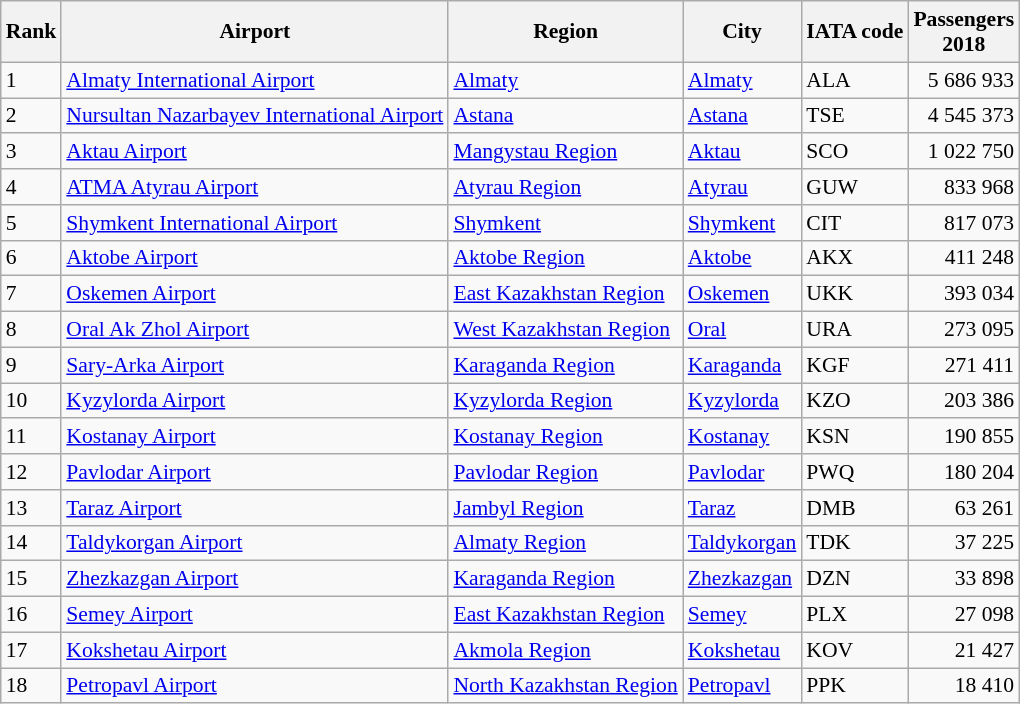<table class="wikitable sortable" style="font-size:90%">
<tr>
<th>Rank</th>
<th>Airport</th>
<th>Region</th>
<th>City</th>
<th>IATA code</th>
<th>Passengers <br> 2018</th>
</tr>
<tr>
<td>1</td>
<td><a href='#'>Almaty International Airport</a></td>
<td><a href='#'>Almaty</a></td>
<td><a href='#'>Almaty</a></td>
<td>ALA</td>
<td style="text-align:right;">5 686 933</td>
</tr>
<tr>
<td>2</td>
<td><a href='#'>Nursultan Nazarbayev International Airport</a></td>
<td><a href='#'>Astana</a></td>
<td><a href='#'>Astana</a></td>
<td>TSE</td>
<td style="text-align:right;">4 545 373</td>
</tr>
<tr>
<td>3</td>
<td><a href='#'>Aktau Airport</a></td>
<td><a href='#'>Mangystau Region</a></td>
<td><a href='#'>Aktau</a></td>
<td>SCO</td>
<td style="text-align:right;">1 022 750</td>
</tr>
<tr>
<td>4</td>
<td><a href='#'>ATMA Atyrau Airport</a></td>
<td><a href='#'>Atyrau Region</a></td>
<td><a href='#'>Atyrau</a></td>
<td>GUW</td>
<td style="text-align:right;">833 968</td>
</tr>
<tr>
<td>5</td>
<td><a href='#'>Shymkent International Airport</a></td>
<td><a href='#'>Shymkent</a></td>
<td><a href='#'>Shymkent</a></td>
<td>CIT</td>
<td style="text-align:right;">817 073</td>
</tr>
<tr>
<td>6</td>
<td><a href='#'>Aktobe Airport</a></td>
<td><a href='#'>Aktobe Region</a></td>
<td><a href='#'>Aktobe</a></td>
<td>AKX</td>
<td style="text-align:right;">411 248</td>
</tr>
<tr>
<td>7</td>
<td><a href='#'>Oskemen Airport</a></td>
<td><a href='#'>East Kazakhstan Region</a></td>
<td><a href='#'>Oskemen</a></td>
<td>UKK</td>
<td style="text-align:right;">393 034</td>
</tr>
<tr>
<td>8</td>
<td><a href='#'>Oral Ak Zhol Airport</a></td>
<td><a href='#'>West Kazakhstan Region</a></td>
<td><a href='#'>Oral</a></td>
<td>URA</td>
<td style="text-align:right;">273 095</td>
</tr>
<tr>
<td>9</td>
<td><a href='#'>Sary-Arka Airport</a></td>
<td><a href='#'>Karaganda Region</a></td>
<td><a href='#'>Karaganda</a></td>
<td>KGF</td>
<td style="text-align:right;">271 411</td>
</tr>
<tr>
<td>10</td>
<td><a href='#'>Kyzylorda Airport</a></td>
<td><a href='#'>Kyzylorda Region</a></td>
<td><a href='#'>Kyzylorda</a></td>
<td>KZO</td>
<td style="text-align:right;">203 386</td>
</tr>
<tr>
<td>11</td>
<td><a href='#'>Kostanay Airport</a></td>
<td><a href='#'>Kostanay Region</a></td>
<td><a href='#'>Kostanay</a></td>
<td>KSN</td>
<td style="text-align:right;">190 855</td>
</tr>
<tr>
<td>12</td>
<td><a href='#'>Pavlodar Airport</a></td>
<td><a href='#'>Pavlodar Region</a></td>
<td><a href='#'>Pavlodar</a></td>
<td>PWQ</td>
<td style="text-align:right;">180 204</td>
</tr>
<tr>
<td>13</td>
<td><a href='#'>Taraz Airport</a></td>
<td><a href='#'>Jambyl Region</a></td>
<td><a href='#'>Taraz</a></td>
<td>DMB</td>
<td style="text-align:right;">63 261</td>
</tr>
<tr>
<td>14</td>
<td><a href='#'>Taldykorgan Airport</a></td>
<td><a href='#'>Almaty Region</a></td>
<td><a href='#'>Taldykorgan</a></td>
<td>TDK</td>
<td style="text-align:right;">37 225</td>
</tr>
<tr>
<td>15</td>
<td><a href='#'>Zhezkazgan Airport</a></td>
<td><a href='#'>Karaganda Region</a></td>
<td><a href='#'>Zhezkazgan</a></td>
<td>DZN</td>
<td style="text-align:right;">33 898</td>
</tr>
<tr>
<td>16</td>
<td><a href='#'>Semey Airport</a></td>
<td><a href='#'>East Kazakhstan Region</a></td>
<td><a href='#'>Semey</a></td>
<td>PLX</td>
<td style="text-align:right;">27 098</td>
</tr>
<tr>
<td>17</td>
<td><a href='#'>Kokshetau Airport</a></td>
<td><a href='#'>Akmola Region</a></td>
<td><a href='#'>Kokshetau</a></td>
<td>KOV</td>
<td style="text-align:right;">21 427</td>
</tr>
<tr>
<td>18</td>
<td><a href='#'>Petropavl Airport</a></td>
<td><a href='#'>North Kazakhstan Region</a></td>
<td><a href='#'>Petropavl</a></td>
<td>PPK</td>
<td style="text-align:right;">18 410</td>
</tr>
</table>
